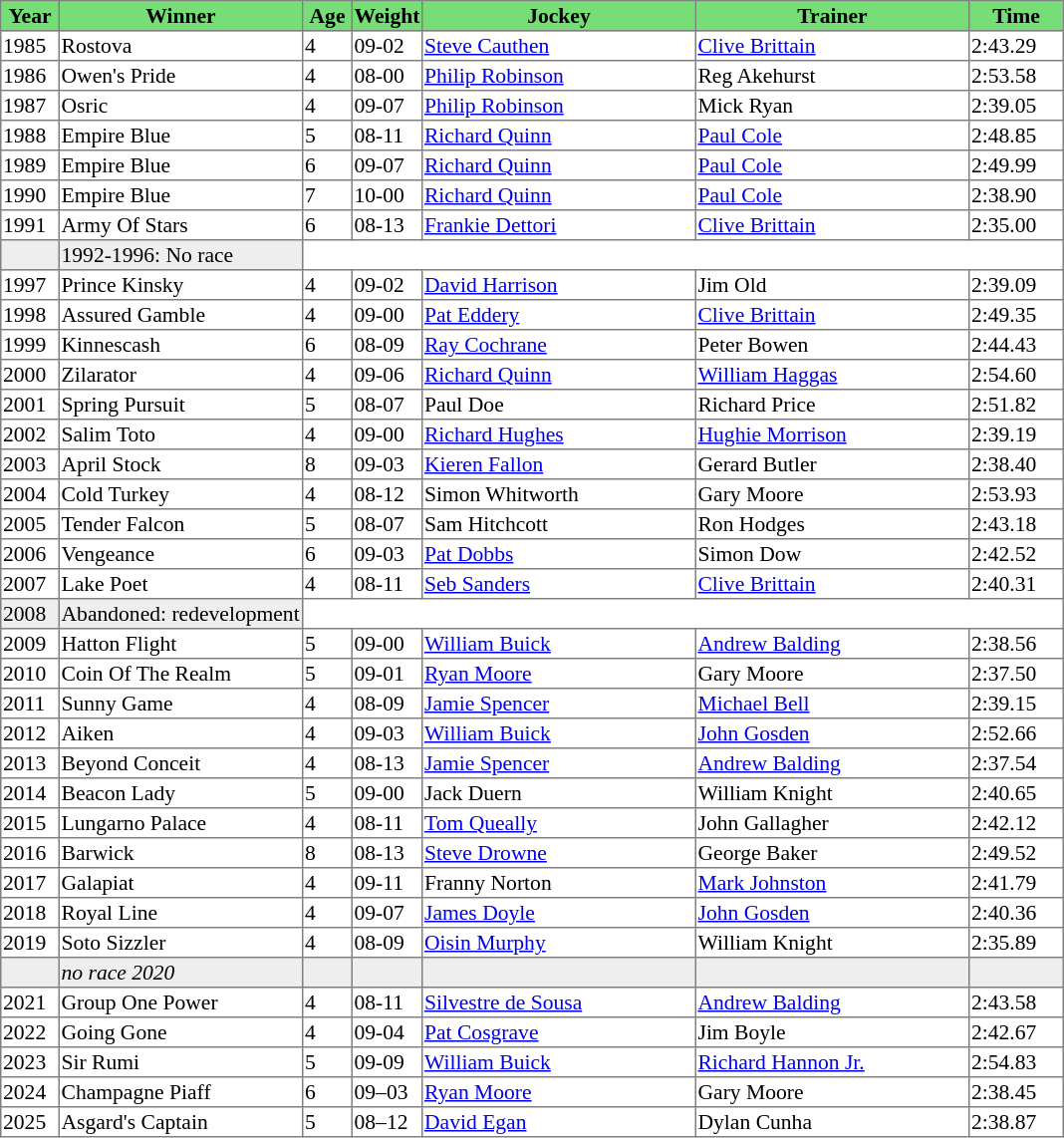<table class = "sortable" | border="1" style="border-collapse: collapse; font-size:90%">
<tr bgcolor="#77dd77" align="center">
<th style="width:36px"><strong>Year</strong></th>
<th style="width:160px"><strong>Winner</strong></th>
<th style="width:30px"><strong>Age</strong></th>
<th style="width:40px"><strong>Weight</strong></th>
<th style="width:180px"><strong>Jockey</strong></th>
<th style="width:180px"><strong>Trainer</strong></th>
<th style="width:60px"><strong>Time</strong></th>
</tr>
<tr>
<td>1985</td>
<td>Rostova</td>
<td>4</td>
<td>09-02</td>
<td><a href='#'>Steve Cauthen</a></td>
<td><a href='#'>Clive Brittain</a></td>
<td>2:43.29</td>
</tr>
<tr>
<td>1986</td>
<td>Owen's Pride</td>
<td>4</td>
<td>08-00</td>
<td><a href='#'>Philip Robinson</a></td>
<td>Reg Akehurst</td>
<td>2:53.58</td>
</tr>
<tr>
<td>1987</td>
<td>Osric</td>
<td>4</td>
<td>09-07</td>
<td><a href='#'>Philip Robinson</a></td>
<td>Mick Ryan</td>
<td>2:39.05</td>
</tr>
<tr>
<td>1988</td>
<td>Empire Blue</td>
<td>5</td>
<td>08-11</td>
<td><a href='#'>Richard Quinn</a></td>
<td><a href='#'>Paul Cole</a></td>
<td>2:48.85</td>
</tr>
<tr>
<td>1989</td>
<td>Empire Blue</td>
<td>6</td>
<td>09-07</td>
<td><a href='#'>Richard Quinn</a></td>
<td><a href='#'>Paul Cole</a></td>
<td>2:49.99</td>
</tr>
<tr>
<td>1990</td>
<td>Empire Blue</td>
<td>7</td>
<td>10-00</td>
<td><a href='#'>Richard Quinn</a></td>
<td><a href='#'>Paul Cole</a></td>
<td>2:38.90</td>
</tr>
<tr>
<td>1991</td>
<td>Army Of Stars</td>
<td>6</td>
<td>08-13</td>
<td><a href='#'>Frankie Dettori</a></td>
<td><a href='#'>Clive Brittain</a></td>
<td>2:35.00</td>
</tr>
<tr bgcolor="#eeeeee">
<td><td>1992-1996: No race</td></td>
</tr>
<tr>
<td>1997</td>
<td>Prince Kinsky</td>
<td>4</td>
<td>09-02</td>
<td><a href='#'>David Harrison</a></td>
<td>Jim Old</td>
<td>2:39.09</td>
</tr>
<tr>
<td>1998</td>
<td>Assured Gamble</td>
<td>4</td>
<td>09-00</td>
<td><a href='#'>Pat Eddery</a></td>
<td><a href='#'>Clive Brittain</a></td>
<td>2:49.35</td>
</tr>
<tr>
<td>1999</td>
<td>Kinnescash</td>
<td>6</td>
<td>08-09</td>
<td><a href='#'>Ray Cochrane</a></td>
<td>Peter Bowen</td>
<td>2:44.43</td>
</tr>
<tr>
<td>2000</td>
<td>Zilarator</td>
<td>4</td>
<td>09-06</td>
<td><a href='#'>Richard Quinn</a></td>
<td><a href='#'>William Haggas</a></td>
<td>2:54.60</td>
</tr>
<tr>
<td>2001</td>
<td>Spring Pursuit</td>
<td>5</td>
<td>08-07</td>
<td>Paul Doe</td>
<td>Richard Price</td>
<td>2:51.82</td>
</tr>
<tr>
<td>2002</td>
<td>Salim Toto</td>
<td>4</td>
<td>09-00</td>
<td><a href='#'>Richard Hughes</a></td>
<td><a href='#'>Hughie Morrison</a></td>
<td>2:39.19</td>
</tr>
<tr>
<td>2003</td>
<td>April Stock</td>
<td>8</td>
<td>09-03</td>
<td><a href='#'>Kieren Fallon</a></td>
<td>Gerard Butler</td>
<td>2:38.40</td>
</tr>
<tr>
<td>2004</td>
<td>Cold Turkey</td>
<td>4</td>
<td>08-12</td>
<td>Simon Whitworth</td>
<td>Gary Moore</td>
<td>2:53.93</td>
</tr>
<tr>
<td>2005</td>
<td>Tender Falcon</td>
<td>5</td>
<td>08-07</td>
<td>Sam Hitchcott</td>
<td>Ron Hodges</td>
<td>2:43.18</td>
</tr>
<tr>
<td>2006</td>
<td>Vengeance</td>
<td>6</td>
<td>09-03</td>
<td><a href='#'>Pat Dobbs</a></td>
<td>Simon Dow</td>
<td>2:42.52</td>
</tr>
<tr>
<td>2007</td>
<td>Lake Poet</td>
<td>4</td>
<td>08-11</td>
<td><a href='#'>Seb Sanders</a></td>
<td><a href='#'>Clive Brittain</a></td>
<td>2:40.31</td>
</tr>
<tr bgcolor="#eeeeee">
<td>2008<br><td>Abandoned: redevelopment</td></td>
</tr>
<tr>
<td>2009</td>
<td>Hatton Flight</td>
<td>5</td>
<td>09-00</td>
<td><a href='#'>William Buick</a></td>
<td><a href='#'>Andrew Balding</a></td>
<td>2:38.56</td>
</tr>
<tr>
<td>2010</td>
<td>Coin Of The Realm</td>
<td>5</td>
<td>09-01</td>
<td><a href='#'>Ryan Moore</a></td>
<td>Gary Moore</td>
<td>2:37.50</td>
</tr>
<tr>
<td>2011</td>
<td>Sunny Game</td>
<td>4</td>
<td>08-09</td>
<td><a href='#'>Jamie Spencer</a></td>
<td><a href='#'>Michael Bell</a></td>
<td>2:39.15</td>
</tr>
<tr>
<td>2012</td>
<td>Aiken</td>
<td>4</td>
<td>09-03</td>
<td><a href='#'>William Buick</a></td>
<td><a href='#'>John Gosden</a></td>
<td>2:52.66</td>
</tr>
<tr>
<td>2013</td>
<td>Beyond Conceit</td>
<td>4</td>
<td>08-13</td>
<td><a href='#'>Jamie Spencer</a></td>
<td><a href='#'>Andrew Balding</a></td>
<td>2:37.54</td>
</tr>
<tr>
<td>2014</td>
<td>Beacon Lady</td>
<td>5</td>
<td>09-00</td>
<td>Jack Duern</td>
<td>William Knight</td>
<td>2:40.65</td>
</tr>
<tr>
<td>2015</td>
<td>Lungarno Palace</td>
<td>4</td>
<td>08-11</td>
<td><a href='#'>Tom Queally</a></td>
<td>John Gallagher</td>
<td>2:42.12</td>
</tr>
<tr>
<td>2016</td>
<td>Barwick</td>
<td>8</td>
<td>08-13</td>
<td><a href='#'>Steve Drowne</a></td>
<td>George Baker</td>
<td>2:49.52</td>
</tr>
<tr>
<td>2017</td>
<td>Galapiat</td>
<td>4</td>
<td>09-11</td>
<td>Franny Norton</td>
<td><a href='#'>Mark Johnston</a></td>
<td>2:41.79</td>
</tr>
<tr>
<td>2018</td>
<td>Royal Line</td>
<td>4</td>
<td>09-07</td>
<td><a href='#'>James Doyle</a></td>
<td><a href='#'>John Gosden</a></td>
<td>2:40.36</td>
</tr>
<tr>
<td>2019</td>
<td>Soto Sizzler</td>
<td>4</td>
<td>08-09</td>
<td><a href='#'>Oisin Murphy</a></td>
<td>William Knight</td>
<td>2:35.89</td>
</tr>
<tr bgcolor="#eeeeee">
<td data-sort-value="2020"></td>
<td><em>no race 2020</em> </td>
<td></td>
<td></td>
<td></td>
<td></td>
<td></td>
</tr>
<tr>
<td>2021</td>
<td>Group One Power</td>
<td>4</td>
<td>08-11</td>
<td><a href='#'>Silvestre de Sousa</a></td>
<td><a href='#'>Andrew Balding</a></td>
<td>2:43.58</td>
</tr>
<tr>
<td>2022</td>
<td>Going Gone</td>
<td>4</td>
<td>09-04</td>
<td><a href='#'>Pat Cosgrave</a></td>
<td>Jim Boyle</td>
<td>2:42.67</td>
</tr>
<tr>
<td>2023</td>
<td>Sir Rumi</td>
<td>5</td>
<td>09-09</td>
<td><a href='#'>William Buick</a></td>
<td><a href='#'>Richard Hannon Jr.</a></td>
<td>2:54.83</td>
</tr>
<tr>
<td>2024</td>
<td>Champagne Piaff</td>
<td>6</td>
<td>09–03</td>
<td><a href='#'>Ryan Moore</a></td>
<td>Gary Moore</td>
<td>2:38.45</td>
</tr>
<tr>
<td>2025</td>
<td>Asgard's Captain</td>
<td>5</td>
<td>08–12</td>
<td><a href='#'>David Egan</a></td>
<td>Dylan Cunha</td>
<td>2:38.87</td>
</tr>
</table>
